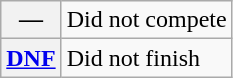<table class="wikitable">
<tr>
<th scope="row">—</th>
<td>Did not compete</td>
</tr>
<tr>
<th scope="row"><a href='#'>DNF</a></th>
<td>Did not finish</td>
</tr>
</table>
